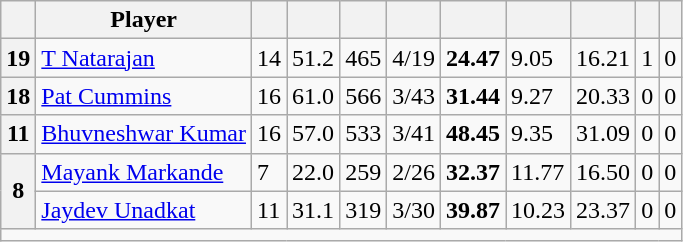<table class="wikitable">
<tr>
<th></th>
<th>Player</th>
<th></th>
<th></th>
<th></th>
<th></th>
<th></th>
<th></th>
<th></th>
<th></th>
<th></th>
</tr>
<tr>
<th>19</th>
<td> <a href='#'>T Natarajan</a></td>
<td>14</td>
<td>51.2</td>
<td>465</td>
<td>4/19</td>
<td><strong>24.47</strong></td>
<td>9.05</td>
<td>16.21</td>
<td>1</td>
<td>0</td>
</tr>
<tr>
<th>18</th>
<td> <a href='#'>Pat Cummins</a></td>
<td>16</td>
<td>61.0</td>
<td>566</td>
<td>3/43</td>
<td><strong>31.44</strong></td>
<td>9.27</td>
<td>20.33</td>
<td>0</td>
<td>0</td>
</tr>
<tr>
<th>11</th>
<td> <a href='#'>Bhuvneshwar Kumar</a></td>
<td>16</td>
<td>57.0</td>
<td>533</td>
<td>3/41</td>
<td><strong>48.45</strong></td>
<td>9.35</td>
<td>31.09</td>
<td>0</td>
<td>0</td>
</tr>
<tr>
<th rowspan=2>8</th>
<td> <a href='#'>Mayank Markande</a></td>
<td>7</td>
<td>22.0</td>
<td>259</td>
<td>2/26</td>
<td><strong>32.37</strong></td>
<td>11.77</td>
<td>16.50</td>
<td>0</td>
<td>0</td>
</tr>
<tr>
<td> <a href='#'>Jaydev Unadkat</a></td>
<td>11</td>
<td>31.1</td>
<td>319</td>
<td>3/30</td>
<td><strong>39.87</strong></td>
<td>10.23</td>
<td>23.37</td>
<td>0</td>
<td>0</td>
</tr>
<tr>
<td colspan="11"><small></small></td>
</tr>
</table>
